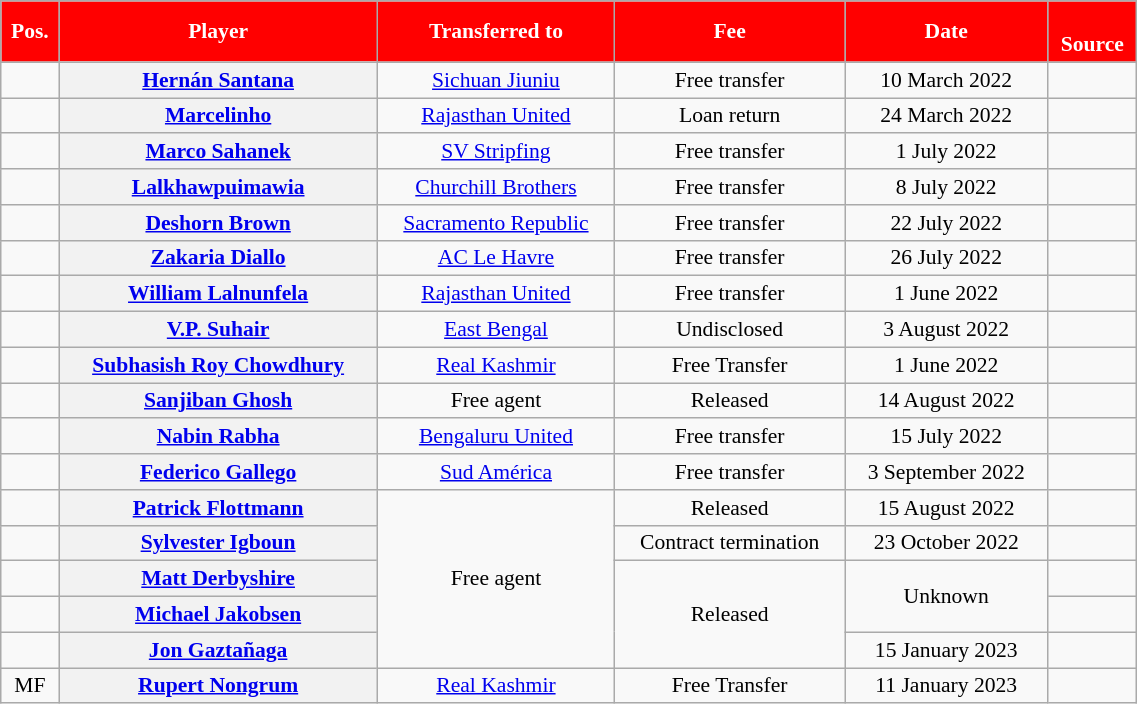<table class="wikitable" style="text-align:center; font-size:90%; width:60%">
<tr>
<th style="background:#FF0000; color:white; text-align:center;">Pos.</th>
<th style="background:#FF0000; color:white; text-align:center;">Player</th>
<th style="background:#FF0000; color:white; text-align:center;">Transferred to</th>
<th style="background:#FF0000; color:white; text-align:center;">Fee</th>
<th style="background:#FF0000; color:white; text-align:center;">Date</th>
<th style="background:#FF0000; color:white; text-align:center;"><br>Source</th>
</tr>
<tr>
<td></td>
<th scope="row"> <a href='#'>Hernán Santana</a></th>
<td> <a href='#'>Sichuan Jiuniu</a></td>
<td>Free transfer</td>
<td>10 March 2022</td>
<td></td>
</tr>
<tr>
<td></td>
<th scope="row"> <a href='#'>Marcelinho</a></th>
<td> <a href='#'>Rajasthan United</a></td>
<td>Loan return</td>
<td>24 March 2022</td>
<td></td>
</tr>
<tr>
<td></td>
<th scope="row"> <a href='#'>Marco Sahanek</a></th>
<td> <a href='#'>SV Stripfing</a></td>
<td>Free transfer</td>
<td>1 July 2022</td>
<td></td>
</tr>
<tr>
<td></td>
<th scope="row"> <a href='#'>Lalkhawpuimawia</a></th>
<td> <a href='#'>Churchill Brothers</a></td>
<td>Free transfer</td>
<td>8 July 2022</td>
<td></td>
</tr>
<tr>
<td></td>
<th scope="row"> <a href='#'>Deshorn Brown</a></th>
<td> <a href='#'>Sacramento Republic</a></td>
<td>Free transfer</td>
<td>22 July 2022</td>
<td></td>
</tr>
<tr>
<td></td>
<th scope="row"> <a href='#'>Zakaria Diallo</a></th>
<td> <a href='#'>AC Le Havre</a></td>
<td>Free transfer</td>
<td>26 July 2022</td>
<td></td>
</tr>
<tr>
<td></td>
<th scope="row"> <a href='#'>William Lalnunfela</a></th>
<td> <a href='#'>Rajasthan United</a></td>
<td>Free transfer</td>
<td>1 June 2022</td>
<td></td>
</tr>
<tr>
<td></td>
<th scope="row"> <a href='#'>V.P. Suhair</a></th>
<td> <a href='#'>East Bengal</a></td>
<td>Undisclosed</td>
<td>3 August 2022</td>
<td></td>
</tr>
<tr>
<td></td>
<th scope="row"> <a href='#'>Subhasish Roy Chowdhury</a></th>
<td> <a href='#'>Real Kashmir</a></td>
<td>Free Transfer</td>
<td>1 June 2022</td>
<td></td>
</tr>
<tr>
<td></td>
<th scope="row"> <a href='#'>Sanjiban Ghosh</a></th>
<td>Free agent</td>
<td>Released</td>
<td>14 August 2022</td>
<td></td>
</tr>
<tr>
<td></td>
<th scope="row"> <a href='#'>Nabin Rabha</a></th>
<td> <a href='#'>Bengaluru United</a></td>
<td>Free transfer</td>
<td>15 July 2022</td>
<td></td>
</tr>
<tr>
<td></td>
<th scope="row"> <a href='#'>Federico Gallego</a></th>
<td> <a href='#'>Sud América</a></td>
<td>Free transfer</td>
<td>3 September 2022</td>
<td></td>
</tr>
<tr>
<td></td>
<th scope="row"> <a href='#'>Patrick Flottmann</a></th>
<td rowspan="5">Free agent</td>
<td>Released</td>
<td>15 August 2022</td>
<td></td>
</tr>
<tr>
<td></td>
<th scope="row"> <a href='#'>Sylvester Igboun</a></th>
<td>Contract termination</td>
<td>23 October 2022</td>
<td></td>
</tr>
<tr>
<td></td>
<th scope="row"> <a href='#'>Matt Derbyshire</a></th>
<td rowspan="3">Released</td>
<td rowspan="2">Unknown</td>
<td></td>
</tr>
<tr>
<td></td>
<th scope="row"> <a href='#'>Michael Jakobsen</a></th>
<td></td>
</tr>
<tr>
<td></td>
<th scope="row"> <a href='#'>Jon Gaztañaga</a></th>
<td>15 January 2023</td>
<td></td>
</tr>
<tr>
<td>MF</td>
<th scope="row"> <a href='#'>Rupert Nongrum</a></th>
<td> <a href='#'>Real Kashmir</a></td>
<td>Free Transfer</td>
<td>11 January 2023</td>
<td></td>
</tr>
</table>
